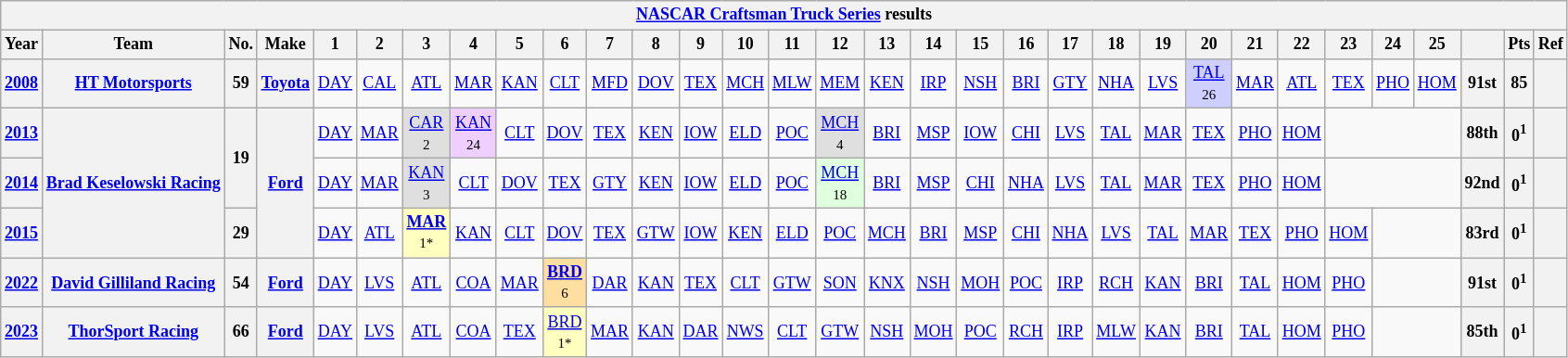<table class="wikitable" style="text-align:center; font-size:75%">
<tr>
<th colspan=32><a href='#'>NASCAR Craftsman Truck Series</a> results</th>
</tr>
<tr>
<th>Year</th>
<th>Team</th>
<th>No.</th>
<th>Make</th>
<th>1</th>
<th>2</th>
<th>3</th>
<th>4</th>
<th>5</th>
<th>6</th>
<th>7</th>
<th>8</th>
<th>9</th>
<th>10</th>
<th>11</th>
<th>12</th>
<th>13</th>
<th>14</th>
<th>15</th>
<th>16</th>
<th>17</th>
<th>18</th>
<th>19</th>
<th>20</th>
<th>21</th>
<th>22</th>
<th>23</th>
<th>24</th>
<th>25</th>
<th></th>
<th>Pts</th>
<th>Ref</th>
</tr>
<tr>
<th><a href='#'>2008</a></th>
<th><a href='#'>HT Motorsports</a></th>
<th>59</th>
<th><a href='#'>Toyota</a></th>
<td><a href='#'>DAY</a></td>
<td><a href='#'>CAL</a></td>
<td><a href='#'>ATL</a></td>
<td><a href='#'>MAR</a></td>
<td><a href='#'>KAN</a></td>
<td><a href='#'>CLT</a></td>
<td><a href='#'>MFD</a></td>
<td><a href='#'>DOV</a></td>
<td><a href='#'>TEX</a></td>
<td><a href='#'>MCH</a></td>
<td><a href='#'>MLW</a></td>
<td><a href='#'>MEM</a></td>
<td><a href='#'>KEN</a></td>
<td><a href='#'>IRP</a></td>
<td><a href='#'>NSH</a></td>
<td><a href='#'>BRI</a></td>
<td><a href='#'>GTY</a></td>
<td><a href='#'>NHA</a></td>
<td><a href='#'>LVS</a></td>
<td style="background:#CFCFFF;"><a href='#'>TAL</a><br><small>26</small></td>
<td><a href='#'>MAR</a></td>
<td><a href='#'>ATL</a></td>
<td><a href='#'>TEX</a></td>
<td><a href='#'>PHO</a></td>
<td><a href='#'>HOM</a></td>
<th>91st</th>
<th>85</th>
<th></th>
</tr>
<tr>
<th><a href='#'>2013</a></th>
<th rowspan=3><a href='#'>Brad Keselowski Racing</a></th>
<th rowspan=2>19</th>
<th rowspan=3><a href='#'>Ford</a></th>
<td><a href='#'>DAY</a></td>
<td><a href='#'>MAR</a></td>
<td style="background:#DFDFDF;"><a href='#'>CAR</a><br><small>2</small></td>
<td style="background:#EFCFFF;"><a href='#'>KAN</a><br><small>24</small></td>
<td><a href='#'>CLT</a></td>
<td><a href='#'>DOV</a></td>
<td><a href='#'>TEX</a></td>
<td><a href='#'>KEN</a></td>
<td><a href='#'>IOW</a></td>
<td><a href='#'>ELD</a></td>
<td><a href='#'>POC</a></td>
<td style="background:#DFDFDF;"><a href='#'>MCH</a><br><small>4</small></td>
<td><a href='#'>BRI</a></td>
<td><a href='#'>MSP</a></td>
<td><a href='#'>IOW</a></td>
<td><a href='#'>CHI</a></td>
<td><a href='#'>LVS</a></td>
<td><a href='#'>TAL</a></td>
<td><a href='#'>MAR</a></td>
<td><a href='#'>TEX</a></td>
<td><a href='#'>PHO</a></td>
<td><a href='#'>HOM</a></td>
<td colspan=3></td>
<th>88th</th>
<th>0<sup>1</sup></th>
<th></th>
</tr>
<tr>
<th><a href='#'>2014</a></th>
<td><a href='#'>DAY</a></td>
<td><a href='#'>MAR</a></td>
<td style="background:#DFDFDF;"><a href='#'>KAN</a><br><small>3</small></td>
<td><a href='#'>CLT</a></td>
<td><a href='#'>DOV</a></td>
<td><a href='#'>TEX</a></td>
<td><a href='#'>GTY</a></td>
<td><a href='#'>KEN</a></td>
<td><a href='#'>IOW</a></td>
<td><a href='#'>ELD</a></td>
<td><a href='#'>POC</a></td>
<td style="background:#DFFFDF;"><a href='#'>MCH</a><br><small>18</small></td>
<td><a href='#'>BRI</a></td>
<td><a href='#'>MSP</a></td>
<td><a href='#'>CHI</a></td>
<td><a href='#'>NHA</a></td>
<td><a href='#'>LVS</a></td>
<td><a href='#'>TAL</a></td>
<td><a href='#'>MAR</a></td>
<td><a href='#'>TEX</a></td>
<td><a href='#'>PHO</a></td>
<td><a href='#'>HOM</a></td>
<td colspan=3></td>
<th>92nd</th>
<th>0<sup>1</sup></th>
<th></th>
</tr>
<tr>
<th><a href='#'>2015</a></th>
<th>29</th>
<td><a href='#'>DAY</a></td>
<td><a href='#'>ATL</a></td>
<td style="background:#FFFFBF;"><strong><a href='#'>MAR</a></strong><br><small>1*</small></td>
<td><a href='#'>KAN</a></td>
<td><a href='#'>CLT</a></td>
<td><a href='#'>DOV</a></td>
<td><a href='#'>TEX</a></td>
<td><a href='#'>GTW</a></td>
<td><a href='#'>IOW</a></td>
<td><a href='#'>KEN</a></td>
<td><a href='#'>ELD</a></td>
<td><a href='#'>POC</a></td>
<td><a href='#'>MCH</a></td>
<td><a href='#'>BRI</a></td>
<td><a href='#'>MSP</a></td>
<td><a href='#'>CHI</a></td>
<td><a href='#'>NHA</a></td>
<td><a href='#'>LVS</a></td>
<td><a href='#'>TAL</a></td>
<td><a href='#'>MAR</a></td>
<td><a href='#'>TEX</a></td>
<td><a href='#'>PHO</a></td>
<td><a href='#'>HOM</a></td>
<td colspan=2></td>
<th>83rd</th>
<th>0<sup>1</sup></th>
<th></th>
</tr>
<tr>
<th><a href='#'>2022</a></th>
<th><a href='#'>David Gilliland Racing</a></th>
<th>54</th>
<th><a href='#'>Ford</a></th>
<td><a href='#'>DAY</a></td>
<td><a href='#'>LVS</a></td>
<td><a href='#'>ATL</a></td>
<td><a href='#'>COA</a></td>
<td><a href='#'>MAR</a></td>
<td style="background:#FFDF9F;"><strong><a href='#'>BRD</a></strong><br><small>6</small></td>
<td><a href='#'>DAR</a></td>
<td><a href='#'>KAN</a></td>
<td><a href='#'>TEX</a></td>
<td><a href='#'>CLT</a></td>
<td><a href='#'>GTW</a></td>
<td><a href='#'>SON</a></td>
<td><a href='#'>KNX</a></td>
<td><a href='#'>NSH</a></td>
<td><a href='#'>MOH</a></td>
<td><a href='#'>POC</a></td>
<td><a href='#'>IRP</a></td>
<td><a href='#'>RCH</a></td>
<td><a href='#'>KAN</a></td>
<td><a href='#'>BRI</a></td>
<td><a href='#'>TAL</a></td>
<td><a href='#'>HOM</a></td>
<td><a href='#'>PHO</a></td>
<td colspan=2></td>
<th>91st</th>
<th>0<sup>1</sup></th>
<th></th>
</tr>
<tr>
<th><a href='#'>2023</a></th>
<th><a href='#'>ThorSport Racing</a></th>
<th>66</th>
<th><a href='#'>Ford</a></th>
<td><a href='#'>DAY</a></td>
<td><a href='#'>LVS</a></td>
<td><a href='#'>ATL</a></td>
<td><a href='#'>COA</a></td>
<td><a href='#'>TEX</a></td>
<td style="background:#FFFFBF;"><a href='#'>BRD</a><br><small>1*</small></td>
<td><a href='#'>MAR</a></td>
<td><a href='#'>KAN</a></td>
<td><a href='#'>DAR</a></td>
<td><a href='#'>NWS</a></td>
<td><a href='#'>CLT</a></td>
<td><a href='#'>GTW</a></td>
<td><a href='#'>NSH</a></td>
<td><a href='#'>MOH</a></td>
<td><a href='#'>POC</a></td>
<td><a href='#'>RCH</a></td>
<td><a href='#'>IRP</a></td>
<td><a href='#'>MLW</a></td>
<td><a href='#'>KAN</a></td>
<td><a href='#'>BRI</a></td>
<td><a href='#'>TAL</a></td>
<td><a href='#'>HOM</a></td>
<td><a href='#'>PHO</a></td>
<td colspan=2></td>
<th>85th</th>
<th>0<sup>1</sup></th>
<th></th>
</tr>
</table>
